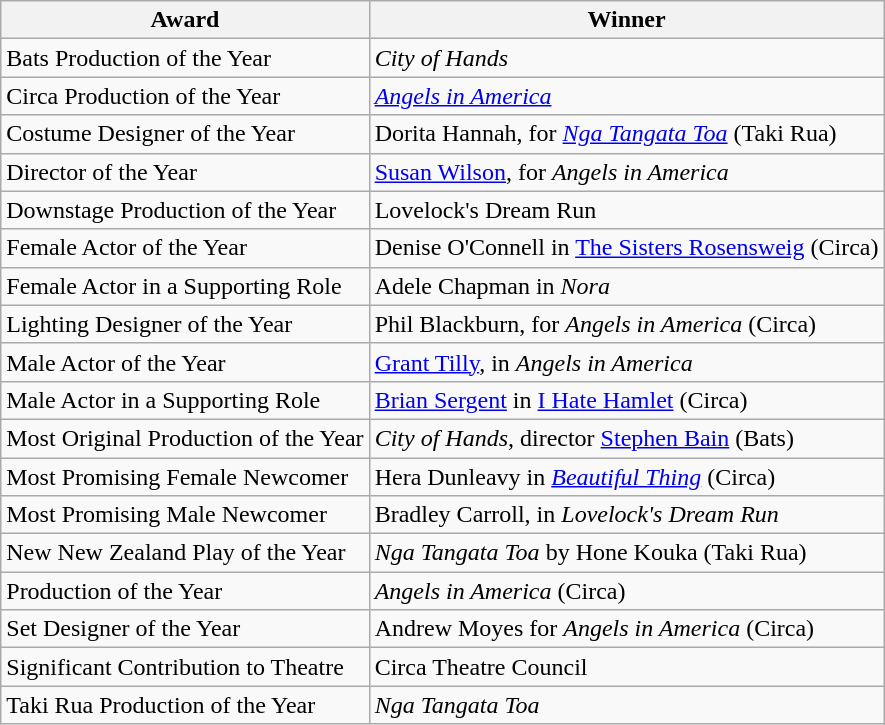<table class="wikitable sortable">
<tr>
<th>Award</th>
<th>Winner</th>
</tr>
<tr>
<td>Bats Production of the Year</td>
<td><em>City of Hands</em></td>
</tr>
<tr>
<td>Circa Production of the Year</td>
<td><em><a href='#'>Angels in America</a></em></td>
</tr>
<tr>
<td>Costume Designer of the Year</td>
<td>Dorita Hannah, for <em><a href='#'>Nga Tangata Toa</a></em> (Taki Rua)</td>
</tr>
<tr>
<td>Director of the Year</td>
<td><a href='#'>Susan Wilson</a>, for <em>Angels in America</em></td>
</tr>
<tr>
<td>Downstage Production of the Year</td>
<td>Lovelock's Dream Run</td>
</tr>
<tr>
<td>Female Actor of the Year</td>
<td>Denise O'Connell in <a href='#'>The Sisters Rosensweig</a> (Circa)</td>
</tr>
<tr>
<td>Female Actor in a Supporting Role</td>
<td>Adele Chapman in <em>Nora</em></td>
</tr>
<tr>
<td>Lighting Designer of the Year</td>
<td>Phil Blackburn, for <em>Angels in America</em> (Circa)</td>
</tr>
<tr>
<td>Male Actor of the Year</td>
<td><a href='#'>Grant Tilly</a>, in <em>Angels in America</em></td>
</tr>
<tr>
<td>Male Actor in a Supporting Role</td>
<td><a href='#'>Brian Sergent</a> in <a href='#'>I Hate Hamlet</a> (Circa)</td>
</tr>
<tr>
<td>Most Original Production of the Year</td>
<td><em>City of Hands</em>, director <a href='#'>Stephen Bain</a> (Bats)</td>
</tr>
<tr>
<td>Most Promising Female Newcomer</td>
<td>Hera Dunleavy in <em><a href='#'>Beautiful Thing</a></em> (Circa)</td>
</tr>
<tr>
<td>Most Promising Male Newcomer</td>
<td>Bradley Carroll, in <em>Lovelock's Dream Run</em></td>
</tr>
<tr>
<td>New New Zealand Play of the Year</td>
<td><em>Nga Tangata Toa</em> by Hone Kouka (Taki Rua)</td>
</tr>
<tr>
<td>Production of the Year</td>
<td><em>Angels in America</em> (Circa)</td>
</tr>
<tr>
<td>Set Designer of the Year</td>
<td>Andrew Moyes for <em>Angels in America</em> (Circa)</td>
</tr>
<tr>
<td>Significant Contribution to Theatre</td>
<td>Circa Theatre Council</td>
</tr>
<tr>
<td>Taki Rua Production of the Year</td>
<td><em>Nga Tangata Toa</em></td>
</tr>
</table>
